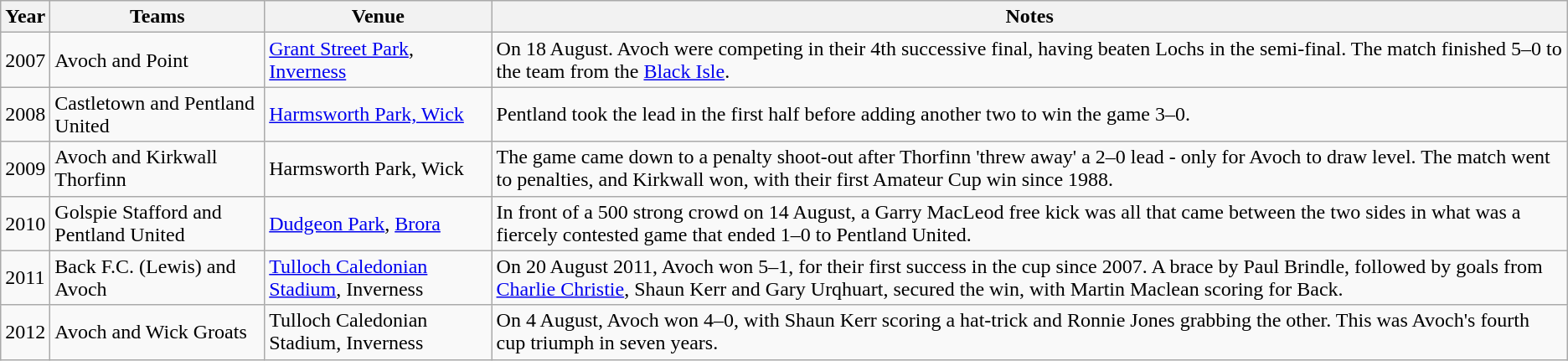<table class="wikitable">
<tr>
<th>Year</th>
<th>Teams</th>
<th>Venue</th>
<th>Notes</th>
</tr>
<tr>
<td>2007</td>
<td>Avoch and Point</td>
<td><a href='#'>Grant Street Park</a>, <a href='#'>Inverness</a></td>
<td>On 18 August. Avoch were competing in their 4th successive final, having beaten Lochs in the semi-final. The match finished 5–0 to the team from the <a href='#'>Black Isle</a>.</td>
</tr>
<tr>
<td>2008</td>
<td>Castletown and Pentland United</td>
<td><a href='#'>Harmsworth Park, Wick</a></td>
<td>Pentland took the lead in the first half before adding another two to win the game 3–0.</td>
</tr>
<tr>
<td>2009</td>
<td>Avoch and Kirkwall Thorfinn</td>
<td>Harmsworth Park, Wick</td>
<td>The game came down to a penalty shoot-out after Thorfinn 'threw away' a 2–0 lead - only for Avoch to draw level.  The match went to penalties, and Kirkwall won, with their first Amateur Cup win since 1988.</td>
</tr>
<tr>
<td>2010</td>
<td>Golspie Stafford and Pentland United</td>
<td><a href='#'>Dudgeon Park</a>, <a href='#'>Brora</a></td>
<td>In front of a 500 strong crowd on 14 August, a Garry MacLeod free kick was all that came between the two sides in what was a fiercely contested game that ended 1–0 to Pentland United.</td>
</tr>
<tr>
<td>2011</td>
<td>Back F.C. (Lewis) and Avoch</td>
<td><a href='#'>Tulloch Caledonian Stadium</a>, Inverness</td>
<td>On 20 August 2011, Avoch won 5–1, for their first success in the cup since 2007.  A brace by Paul Brindle, followed by goals from <a href='#'>Charlie Christie</a>, Shaun Kerr and Gary Urqhuart, secured the win, with Martin Maclean scoring for Back.</td>
</tr>
<tr>
<td>2012</td>
<td>Avoch and Wick Groats</td>
<td>Tulloch Caledonian Stadium, Inverness</td>
<td>On 4 August, Avoch won 4–0, with Shaun Kerr scoring a hat-trick and Ronnie Jones grabbing the other. This was Avoch's fourth cup triumph in seven years.</td>
</tr>
</table>
